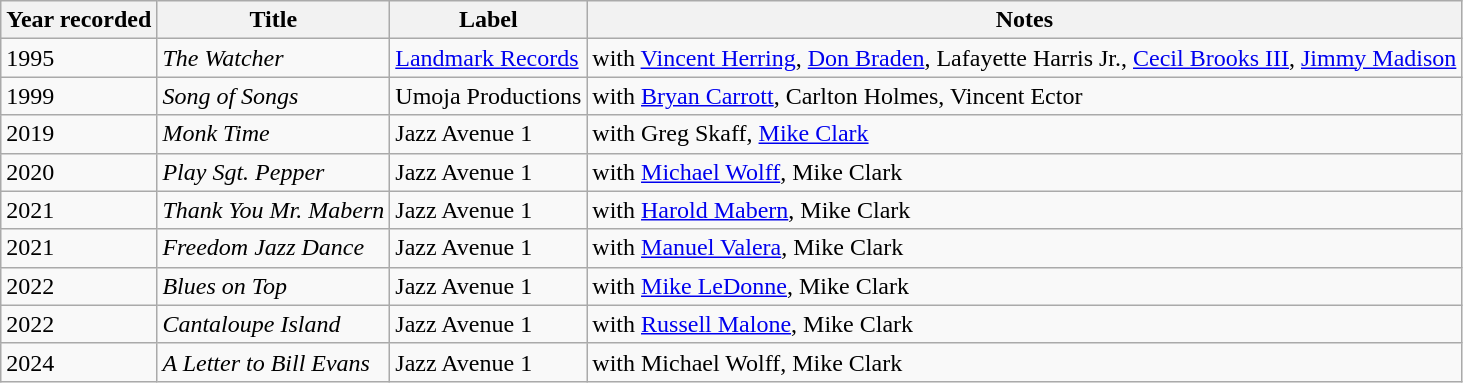<table class="wikitable sortable">
<tr>
<th>Year recorded</th>
<th>Title</th>
<th>Label</th>
<th>Notes</th>
</tr>
<tr>
<td>1995</td>
<td><em>The Watcher</em></td>
<td><a href='#'>Landmark Records</a></td>
<td>with <a href='#'>Vincent Herring</a>, <a href='#'>Don Braden</a>, Lafayette Harris Jr., <a href='#'>Cecil Brooks III</a>, <a href='#'>Jimmy Madison</a></td>
</tr>
<tr>
<td>1999</td>
<td><em>Song of Songs</em></td>
<td>Umoja Productions</td>
<td>with <a href='#'>Bryan Carrott</a>, Carlton Holmes, Vincent Ector</td>
</tr>
<tr>
<td>2019</td>
<td><em>Monk Time</em></td>
<td>Jazz Avenue 1</td>
<td>with Greg Skaff, <a href='#'>Mike Clark</a></td>
</tr>
<tr>
<td>2020</td>
<td><em>Play Sgt. Pepper</em></td>
<td>Jazz Avenue 1</td>
<td>with <a href='#'>Michael Wolff</a>, Mike Clark</td>
</tr>
<tr>
<td>2021</td>
<td><em>Thank You Mr. Mabern</em></td>
<td>Jazz Avenue 1</td>
<td>with <a href='#'>Harold Mabern</a>, Mike Clark</td>
</tr>
<tr>
<td>2021</td>
<td><em>Freedom Jazz Dance</em></td>
<td>Jazz Avenue 1</td>
<td>with <a href='#'>Manuel Valera</a>, Mike Clark</td>
</tr>
<tr>
<td>2022</td>
<td><em>Blues on Top</em></td>
<td>Jazz Avenue 1</td>
<td>with <a href='#'>Mike LeDonne</a>, Mike Clark</td>
</tr>
<tr>
<td>2022</td>
<td><em>Cantaloupe Island</em></td>
<td>Jazz Avenue 1</td>
<td>with <a href='#'>Russell Malone</a>, Mike Clark</td>
</tr>
<tr>
<td>2024</td>
<td><em>A Letter to Bill Evans</em></td>
<td>Jazz Avenue 1</td>
<td>with Michael Wolff, Mike Clark</td>
</tr>
</table>
